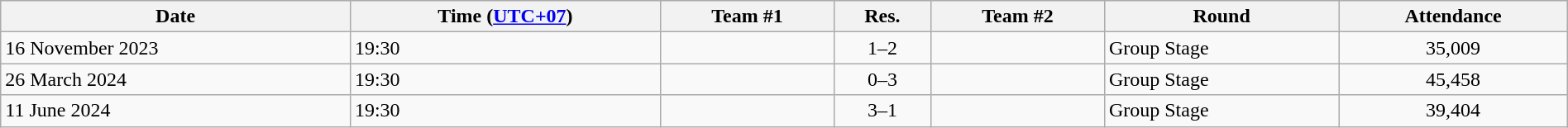<table class="wikitable" style="text-align:left; width:100%;">
<tr>
<th>Date</th>
<th>Time (<a href='#'>UTC+07</a>)</th>
<th>Team #1</th>
<th>Res.</th>
<th>Team #2</th>
<th>Round</th>
<th>Attendance</th>
</tr>
<tr>
<td>16 November 2023</td>
<td>19:30</td>
<td></td>
<td style="text-align:center;">1–2</td>
<td><strong></strong></td>
<td>Group Stage</td>
<td style="text-align:center;">35,009</td>
</tr>
<tr>
<td>26 March 2024</td>
<td>19:30</td>
<td></td>
<td style="text-align:center;">0–3</td>
<td><strong></strong></td>
<td>Group Stage</td>
<td style="text-align:center;">45,458</td>
</tr>
<tr>
<td>11 June 2024</td>
<td>19:30</td>
<td><strong></strong></td>
<td style="text-align:center;">3–1</td>
<td></td>
<td>Group Stage</td>
<td style="text-align:center;">39,404</td>
</tr>
</table>
